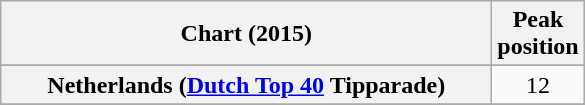<table class="wikitable sortable plainrowheaders" style="text-align:center;">
<tr>
<th scope="col" style="width:20em;">Chart (2015)</th>
<th scope="col">Peak<br>position</th>
</tr>
<tr>
</tr>
<tr>
</tr>
<tr>
<th scope="row">Netherlands (<a href='#'>Dutch Top 40</a> Tipparade)</th>
<td>12</td>
</tr>
<tr>
</tr>
</table>
